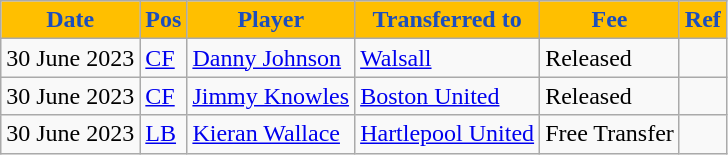<table class="wikitable plainrowheaders sortable">
<tr>
<th style="background:#ffbf00;color:#1C4EBD">Date</th>
<th style="background:#ffbf00;color:#1C4EBD">Pos</th>
<th style="background:#ffbf00;color:#1C4EBD">Player</th>
<th style="background:#ffbf00;color:#1C4EBD">Transferred to</th>
<th style="background:#ffbf00;color:#1C4EBD">Fee</th>
<th style="background:#ffbf00;color:#1C4EBD">Ref</th>
</tr>
<tr>
<td>30 June 2023</td>
<td><a href='#'>CF</a></td>
<td> <a href='#'>Danny Johnson</a></td>
<td> <a href='#'>Walsall</a></td>
<td>Released</td>
<td></td>
</tr>
<tr>
<td>30 June 2023</td>
<td><a href='#'>CF</a></td>
<td> <a href='#'>Jimmy Knowles</a></td>
<td> <a href='#'>Boston United</a></td>
<td>Released</td>
<td></td>
</tr>
<tr>
<td>30 June 2023</td>
<td><a href='#'>LB</a></td>
<td> <a href='#'>Kieran Wallace</a></td>
<td> <a href='#'>Hartlepool United</a></td>
<td>Free Transfer</td>
<td></td>
</tr>
</table>
